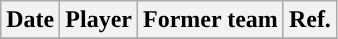<table class="wikitable sortable sortable" style="text-align: center">
<tr>
<th>Date</th>
<th>Player</th>
<th>Former team</th>
<th>Ref.</th>
</tr>
<tr>
</tr>
</table>
